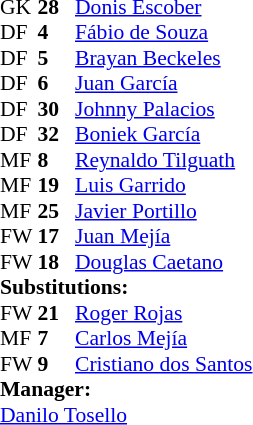<table style = "font-size: 90%" cellspacing = "0" cellpadding = "0">
<tr>
<td colspan = 4></td>
</tr>
<tr>
<th style="width:25px;"></th>
<th style="width:25px;"></th>
</tr>
<tr>
<td>GK</td>
<td><strong>28</strong></td>
<td> <a href='#'>Donis Escober</a></td>
</tr>
<tr>
<td>DF</td>
<td><strong>4</strong></td>
<td> <a href='#'>Fábio de Souza</a></td>
<td></td>
<td></td>
</tr>
<tr>
<td>DF</td>
<td><strong>5</strong></td>
<td> <a href='#'>Brayan Beckeles</a></td>
<td></td>
<td></td>
</tr>
<tr>
<td>DF</td>
<td><strong>6</strong></td>
<td> <a href='#'>Juan García</a></td>
</tr>
<tr>
<td>DF</td>
<td><strong>30</strong></td>
<td> <a href='#'>Johnny Palacios</a></td>
</tr>
<tr>
<td>DF</td>
<td><strong>32</strong></td>
<td> <a href='#'>Boniek García</a></td>
</tr>
<tr>
<td>MF</td>
<td><strong>8</strong></td>
<td> <a href='#'>Reynaldo Tilguath</a></td>
<td></td>
<td></td>
</tr>
<tr>
<td>MF</td>
<td><strong>19</strong></td>
<td> <a href='#'>Luis Garrido</a></td>
<td></td>
<td></td>
</tr>
<tr>
<td>MF</td>
<td><strong>25</strong></td>
<td> <a href='#'>Javier Portillo</a></td>
</tr>
<tr>
<td>FW</td>
<td><strong>17</strong></td>
<td> <a href='#'>Juan Mejía</a></td>
<td></td>
<td></td>
</tr>
<tr>
<td>FW</td>
<td><strong>18</strong></td>
<td> <a href='#'>Douglas Caetano</a></td>
<td></td>
<td></td>
</tr>
<tr>
<td colspan = 3><strong>Substitutions:</strong></td>
</tr>
<tr>
<td>FW</td>
<td><strong>21</strong></td>
<td> <a href='#'>Roger Rojas</a></td>
<td></td>
<td></td>
</tr>
<tr>
<td>MF</td>
<td><strong>7</strong></td>
<td> <a href='#'>Carlos Mejía</a></td>
<td></td>
<td></td>
</tr>
<tr>
<td>FW</td>
<td><strong>9</strong></td>
<td> <a href='#'>Cristiano dos Santos</a></td>
<td></td>
<td></td>
</tr>
<tr>
<td colspan = 3><strong>Manager:</strong></td>
</tr>
<tr>
<td colspan = 3> <a href='#'>Danilo Tosello</a></td>
</tr>
</table>
